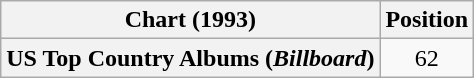<table class="wikitable plainrowheaders" style="text-align:center">
<tr>
<th scope="col">Chart (1993)</th>
<th scope="col">Position</th>
</tr>
<tr>
<th scope="row">US Top Country Albums (<em>Billboard</em>)</th>
<td>62</td>
</tr>
</table>
